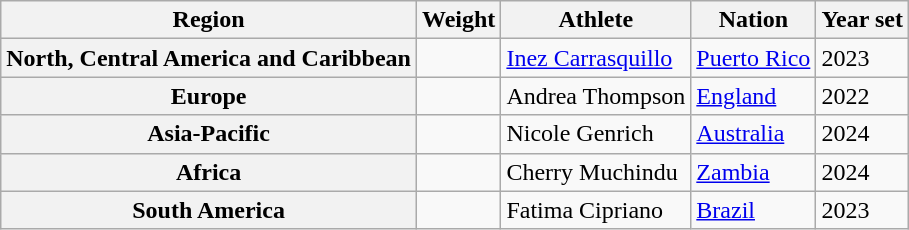<table class="wikitable">
<tr>
<th>Region</th>
<th>Weight</th>
<th>Athlete</th>
<th>Nation</th>
<th>Year set</th>
</tr>
<tr>
<th>North, Central America and Caribbean</th>
<td></td>
<td><a href='#'>Inez Carrasquillo</a></td>
<td> <a href='#'>Puerto Rico</a></td>
<td>2023</td>
</tr>
<tr>
<th>Europe</th>
<td></td>
<td>Andrea Thompson</td>
<td> <a href='#'>England</a></td>
<td>2022</td>
</tr>
<tr>
<th>Asia-Pacific</th>
<td></td>
<td>Nicole Genrich</td>
<td> <a href='#'>Australia</a></td>
<td>2024</td>
</tr>
<tr>
<th>Africa</th>
<td></td>
<td>Cherry Muchindu</td>
<td> <a href='#'>Zambia</a></td>
<td>2024</td>
</tr>
<tr>
<th>South America</th>
<td></td>
<td>Fatima Cipriano</td>
<td> <a href='#'>Brazil</a></td>
<td>2023</td>
</tr>
</table>
